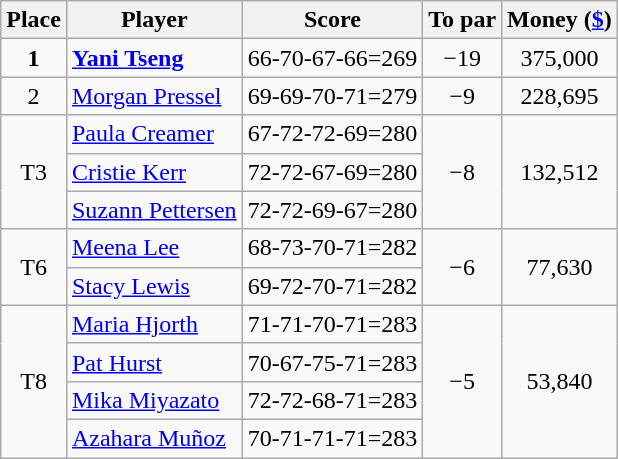<table class="wikitable">
<tr>
<th>Place</th>
<th>Player</th>
<th>Score</th>
<th>To par</th>
<th>Money (<a href='#'>$</a>)</th>
</tr>
<tr>
<td align=center><strong>1</strong></td>
<td> <strong><a href='#'>Yani Tseng</a></strong></td>
<td>66-70-67-66=269</td>
<td align=center>−19</td>
<td align=center>375,000</td>
</tr>
<tr>
<td align=center>2</td>
<td> <a href='#'>Morgan Pressel</a></td>
<td>69-69-70-71=279</td>
<td align=center>−9</td>
<td align=center>228,695</td>
</tr>
<tr>
<td rowspan="3" align=center>T3</td>
<td> <a href='#'>Paula Creamer</a></td>
<td>67-72-72-69=280</td>
<td rowspan="3" align=center>−8</td>
<td rowspan="3" align=center>132,512</td>
</tr>
<tr>
<td> <a href='#'>Cristie Kerr</a></td>
<td>72-72-67-69=280</td>
</tr>
<tr>
<td> <a href='#'>Suzann Pettersen</a></td>
<td>72-72-69-67=280</td>
</tr>
<tr>
<td rowspan="2" align=center>T6</td>
<td> <a href='#'>Meena Lee</a></td>
<td>68-73-70-71=282</td>
<td rowspan="2" align=center>−6</td>
<td rowspan="2" align=center>77,630</td>
</tr>
<tr>
<td> <a href='#'>Stacy Lewis</a></td>
<td>69-72-70-71=282</td>
</tr>
<tr>
<td rowspan="4" align=center>T8</td>
<td> <a href='#'>Maria Hjorth</a></td>
<td>71-71-70-71=283</td>
<td rowspan="4" align=center>−5</td>
<td rowspan="4" align=center>53,840</td>
</tr>
<tr>
<td> <a href='#'>Pat Hurst</a></td>
<td>70-67-75-71=283</td>
</tr>
<tr>
<td> <a href='#'>Mika Miyazato</a></td>
<td>72-72-68-71=283</td>
</tr>
<tr>
<td> <a href='#'>Azahara Muñoz</a></td>
<td>70-71-71-71=283</td>
</tr>
</table>
